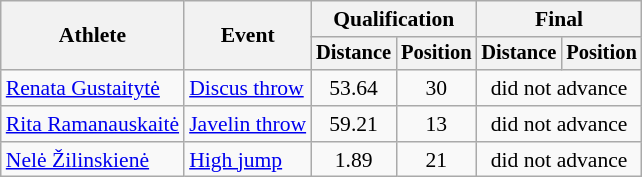<table class=wikitable style="font-size:90%">
<tr>
<th rowspan="2">Athlete</th>
<th rowspan="2">Event</th>
<th colspan="2">Qualification</th>
<th colspan="2">Final</th>
</tr>
<tr style="font-size:95%">
<th>Distance</th>
<th>Position</th>
<th>Distance</th>
<th>Position</th>
</tr>
<tr align=center>
<td align=left><a href='#'>Renata Gustaitytė</a></td>
<td align=left><a href='#'>Discus throw</a></td>
<td>53.64</td>
<td>30</td>
<td colspan=2>did not advance</td>
</tr>
<tr align=center>
<td align=left><a href='#'>Rita Ramanauskaitė</a></td>
<td align=left><a href='#'>Javelin throw</a></td>
<td>59.21</td>
<td>13</td>
<td colspan=2>did not advance</td>
</tr>
<tr align=center>
<td align=left><a href='#'>Nelė Žilinskienė</a></td>
<td align=left><a href='#'>High jump</a></td>
<td>1.89</td>
<td>21</td>
<td colspan=2>did not advance</td>
</tr>
</table>
